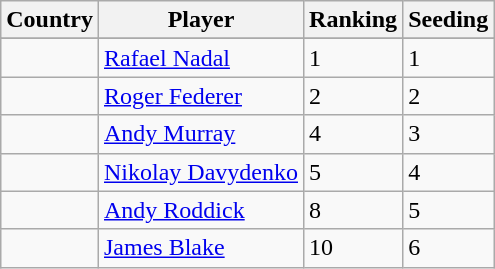<table class="wikitable" border="1">
<tr>
<th>Country</th>
<th>Player</th>
<th>Ranking</th>
<th>Seeding</th>
</tr>
<tr>
</tr>
<tr>
<td></td>
<td><a href='#'>Rafael Nadal</a></td>
<td>1</td>
<td>1</td>
</tr>
<tr>
<td></td>
<td><a href='#'>Roger Federer</a></td>
<td>2</td>
<td>2</td>
</tr>
<tr>
<td></td>
<td><a href='#'>Andy Murray</a></td>
<td>4</td>
<td>3</td>
</tr>
<tr>
<td></td>
<td><a href='#'>Nikolay Davydenko</a></td>
<td>5</td>
<td>4</td>
</tr>
<tr>
<td></td>
<td><a href='#'>Andy Roddick</a></td>
<td>8</td>
<td>5</td>
</tr>
<tr>
<td></td>
<td><a href='#'>James Blake</a></td>
<td>10</td>
<td>6</td>
</tr>
</table>
